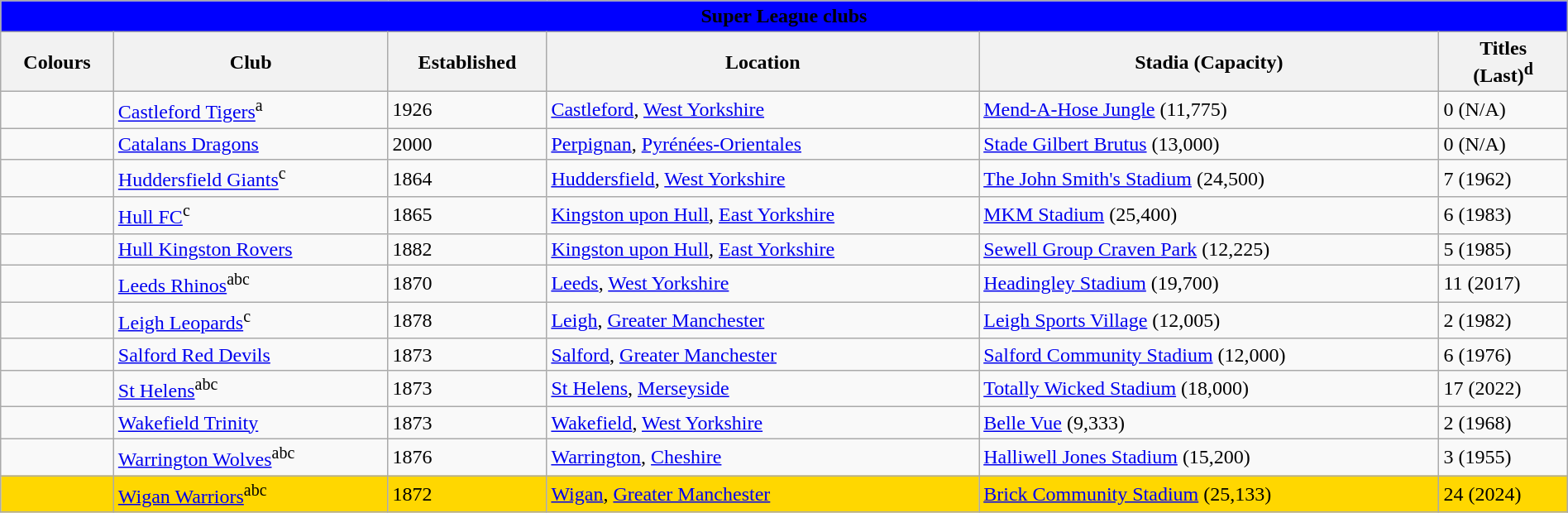<table class="wikitable" style="width: 100%">
<tr>
<th style="background:blue; text-align:center;" colspan="9"><span>Super League clubs</span></th>
</tr>
<tr>
<th>Colours</th>
<th>Club</th>
<th>Established</th>
<th>Location</th>
<th>Stadia (Capacity)</th>
<th>Titles<br>(Last)<sup>d</sup></th>
</tr>
<tr>
<td></td>
<td><a href='#'>Castleford Tigers</a><sup>a</sup></td>
<td>1926</td>
<td><a href='#'>Castleford</a>, <a href='#'>West Yorkshire</a></td>
<td><a href='#'>Mend-A-Hose Jungle</a> (11,775)</td>
<td>0 (N/A)</td>
</tr>
<tr>
<td></td>
<td><a href='#'>Catalans Dragons</a></td>
<td>2000</td>
<td><a href='#'>Perpignan</a>, <a href='#'>Pyrénées-Orientales</a></td>
<td><a href='#'>Stade Gilbert Brutus</a> (13,000)</td>
<td>0 (N/A)</td>
</tr>
<tr>
<td></td>
<td><a href='#'>Huddersfield Giants</a><sup>c</sup></td>
<td>1864</td>
<td><a href='#'>Huddersfield</a>, <a href='#'>West Yorkshire</a></td>
<td><a href='#'>The John Smith's Stadium</a> (24,500)</td>
<td>7 (1962)</td>
</tr>
<tr>
<td></td>
<td><a href='#'>Hull FC</a><sup>c</sup></td>
<td>1865</td>
<td><a href='#'>Kingston upon Hull</a>, <a href='#'>East Yorkshire</a></td>
<td><a href='#'>MKM Stadium</a> (25,400)</td>
<td>6 (1983)</td>
</tr>
<tr>
<td></td>
<td><a href='#'>Hull Kingston Rovers</a></td>
<td>1882</td>
<td><a href='#'>Kingston upon Hull</a>, <a href='#'>East Yorkshire</a></td>
<td><a href='#'>Sewell Group Craven Park</a> (12,225)</td>
<td>5 (1985)</td>
</tr>
<tr>
<td></td>
<td><a href='#'>Leeds Rhinos</a><sup>abc</sup></td>
<td>1870</td>
<td><a href='#'>Leeds</a>, <a href='#'>West Yorkshire</a></td>
<td><a href='#'>Headingley Stadium</a> (19,700)</td>
<td>11 (2017)</td>
</tr>
<tr>
<td></td>
<td><a href='#'>Leigh Leopards</a><sup>c</sup></td>
<td>1878</td>
<td><a href='#'>Leigh</a>, <a href='#'>Greater Manchester</a></td>
<td><a href='#'>Leigh Sports Village</a> (12,005)</td>
<td>2 (1982)</td>
</tr>
<tr>
<td></td>
<td><a href='#'>Salford Red Devils</a></td>
<td>1873</td>
<td><a href='#'>Salford</a>, <a href='#'>Greater Manchester</a></td>
<td><a href='#'>Salford Community Stadium</a> (12,000)</td>
<td>6 (1976)</td>
</tr>
<tr>
<td></td>
<td><a href='#'>St Helens</a><sup>abc</sup></td>
<td>1873</td>
<td><a href='#'>St Helens</a>, <a href='#'>Merseyside</a></td>
<td><a href='#'>Totally Wicked Stadium</a> (18,000)</td>
<td>17 (2022)</td>
</tr>
<tr>
<td></td>
<td><a href='#'>Wakefield Trinity</a></td>
<td>1873</td>
<td><a href='#'>Wakefield</a>, <a href='#'>West Yorkshire</a></td>
<td><a href='#'>Belle Vue</a> (9,333)</td>
<td>2 (1968)</td>
</tr>
<tr>
<td></td>
<td><a href='#'>Warrington Wolves</a><sup>abc</sup></td>
<td>1876</td>
<td><a href='#'>Warrington</a>, <a href='#'>Cheshire</a></td>
<td><a href='#'>Halliwell Jones Stadium</a> (15,200)</td>
<td>3 (1955)</td>
</tr>
<tr style="background:gold">
<td></td>
<td><a href='#'>Wigan Warriors</a><sup>abc</sup></td>
<td>1872</td>
<td><a href='#'>Wigan</a>, <a href='#'>Greater Manchester</a></td>
<td><a href='#'>Brick Community Stadium</a> (25,133)</td>
<td>24 (2024)</td>
</tr>
</table>
